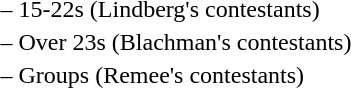<table>
<tr>
<td> – 15-22s (Lindberg's contestants)</td>
</tr>
<tr>
<td> – Over 23s (Blachman's contestants)</td>
</tr>
<tr>
<td> – Groups (Remee's contestants)</td>
</tr>
</table>
